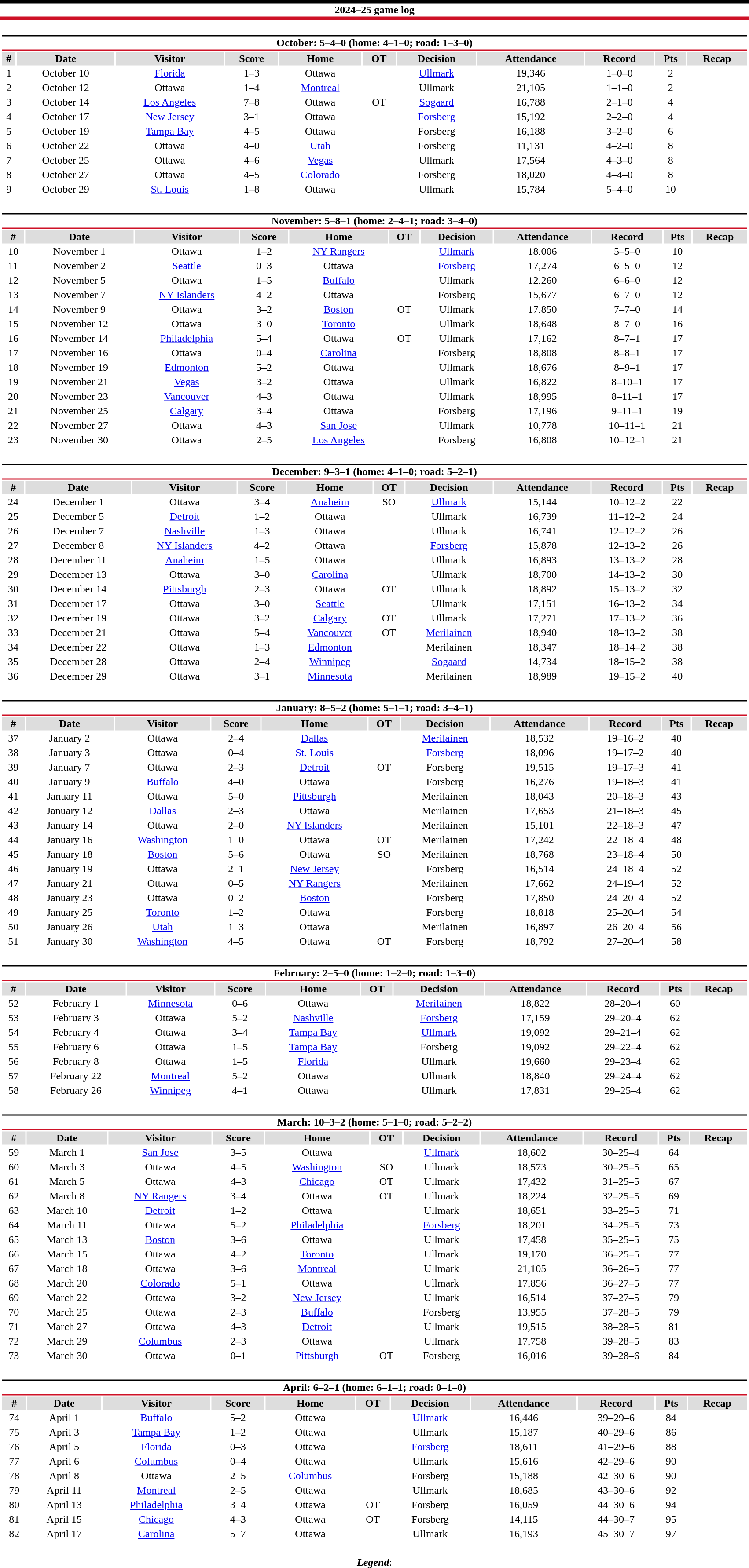<table class="toccolours" style="width:90%; clear:both; margin:1.5em auto; text-align:center;">
<tr>
<th colspan="11" style="background:#FFFFFF; border-top:#000000 5px solid; border-bottom:#CE1126 5px solid;">2024–25 game log</th>
</tr>
<tr>
<td colspan="11"><br><table class="toccolours collapsible collapsed" style="width:100%;">
<tr>
<th colspan="11" style="background:#FFFFFF; border-top:#000000 2px solid; border-bottom:#CE1126 2px solid;">October: 5–4–0 (home: 4–1–0; road: 1–3–0)</th>
</tr>
<tr style="background:#ddd;">
<th>#</th>
<th>Date</th>
<th>Visitor</th>
<th>Score</th>
<th>Home</th>
<th>OT</th>
<th>Decision</th>
<th>Attendance</th>
<th>Record</th>
<th>Pts</th>
<th>Recap</th>
</tr>
<tr>
<td>1</td>
<td>October 10</td>
<td><a href='#'>Florida</a></td>
<td>1–3</td>
<td>Ottawa</td>
<td></td>
<td><a href='#'>Ullmark</a></td>
<td>19,346</td>
<td>1–0–0</td>
<td>2</td>
<td></td>
</tr>
<tr>
<td>2</td>
<td>October 12</td>
<td>Ottawa</td>
<td>1–4</td>
<td><a href='#'>Montreal</a></td>
<td></td>
<td>Ullmark</td>
<td>21,105</td>
<td>1–1–0</td>
<td>2</td>
<td></td>
</tr>
<tr>
<td>3</td>
<td>October 14</td>
<td><a href='#'>Los Angeles</a></td>
<td>7–8</td>
<td>Ottawa</td>
<td>OT</td>
<td><a href='#'>Sogaard</a></td>
<td>16,788</td>
<td>2–1–0</td>
<td>4</td>
<td></td>
</tr>
<tr>
<td>4</td>
<td>October 17</td>
<td><a href='#'>New Jersey</a></td>
<td>3–1</td>
<td>Ottawa</td>
<td></td>
<td><a href='#'>Forsberg</a></td>
<td>15,192</td>
<td>2–2–0</td>
<td>4</td>
<td></td>
</tr>
<tr>
<td>5</td>
<td>October 19</td>
<td><a href='#'>Tampa Bay</a></td>
<td>4–5</td>
<td>Ottawa</td>
<td></td>
<td>Forsberg</td>
<td>16,188</td>
<td>3–2–0</td>
<td>6</td>
<td></td>
</tr>
<tr>
<td>6</td>
<td>October 22</td>
<td>Ottawa</td>
<td>4–0</td>
<td><a href='#'>Utah</a></td>
<td></td>
<td>Forsberg</td>
<td>11,131</td>
<td>4–2–0</td>
<td>8</td>
<td></td>
</tr>
<tr>
<td>7</td>
<td>October 25</td>
<td>Ottawa</td>
<td>4–6</td>
<td><a href='#'>Vegas</a></td>
<td></td>
<td>Ullmark</td>
<td>17,564</td>
<td>4–3–0</td>
<td>8</td>
<td></td>
</tr>
<tr>
<td>8</td>
<td>October 27</td>
<td>Ottawa</td>
<td>4–5</td>
<td><a href='#'>Colorado</a></td>
<td></td>
<td>Forsberg</td>
<td>18,020</td>
<td>4–4–0</td>
<td>8</td>
<td></td>
</tr>
<tr>
<td>9</td>
<td>October 29</td>
<td><a href='#'>St. Louis</a></td>
<td>1–8</td>
<td>Ottawa</td>
<td></td>
<td>Ullmark</td>
<td>15,784</td>
<td>5–4–0</td>
<td>10</td>
<td></td>
</tr>
</table>
</td>
</tr>
<tr>
<td colspan="11"><br><table class="toccolours collapsible collapsed" style="width:100%;">
<tr>
<th colspan="11" style="background:#FFFFFF; border-top:#000000 2px solid; border-bottom:#CE1126 2px solid;">November: 5–8–1 (home: 2–4–1; road: 3–4–0)</th>
</tr>
<tr style="background:#ddd;">
<th>#</th>
<th>Date</th>
<th>Visitor</th>
<th>Score</th>
<th>Home</th>
<th>OT</th>
<th>Decision</th>
<th>Attendance</th>
<th>Record</th>
<th>Pts</th>
<th>Recap</th>
</tr>
<tr>
<td>10</td>
<td>November 1</td>
<td>Ottawa</td>
<td>1–2</td>
<td><a href='#'>NY Rangers</a></td>
<td></td>
<td><a href='#'>Ullmark</a></td>
<td>18,006</td>
<td>5–5–0</td>
<td>10</td>
<td></td>
</tr>
<tr>
<td>11</td>
<td>November 2</td>
<td><a href='#'>Seattle</a></td>
<td>0–3</td>
<td>Ottawa</td>
<td></td>
<td><a href='#'>Forsberg</a></td>
<td>17,274</td>
<td>6–5–0</td>
<td>12</td>
<td></td>
</tr>
<tr>
<td>12</td>
<td>November 5</td>
<td>Ottawa</td>
<td>1–5</td>
<td><a href='#'>Buffalo</a></td>
<td></td>
<td>Ullmark</td>
<td>12,260</td>
<td>6–6–0</td>
<td>12</td>
<td></td>
</tr>
<tr>
<td>13</td>
<td>November 7</td>
<td><a href='#'>NY Islanders</a></td>
<td>4–2</td>
<td>Ottawa</td>
<td></td>
<td>Forsberg</td>
<td>15,677</td>
<td>6–7–0</td>
<td>12</td>
<td></td>
</tr>
<tr>
<td>14</td>
<td>November 9</td>
<td>Ottawa</td>
<td>3–2</td>
<td><a href='#'>Boston</a></td>
<td>OT</td>
<td>Ullmark</td>
<td>17,850</td>
<td>7–7–0</td>
<td>14</td>
<td></td>
</tr>
<tr>
<td>15</td>
<td>November 12</td>
<td>Ottawa</td>
<td>3–0</td>
<td><a href='#'>Toronto</a></td>
<td></td>
<td>Ullmark</td>
<td>18,648</td>
<td>8–7–0</td>
<td>16</td>
<td></td>
</tr>
<tr>
<td>16</td>
<td>November 14</td>
<td><a href='#'>Philadelphia</a></td>
<td>5–4</td>
<td>Ottawa</td>
<td>OT</td>
<td>Ullmark</td>
<td>17,162</td>
<td>8–7–1</td>
<td>17</td>
<td></td>
</tr>
<tr>
<td>17</td>
<td>November 16</td>
<td>Ottawa</td>
<td>0–4</td>
<td><a href='#'>Carolina</a></td>
<td></td>
<td>Forsberg</td>
<td>18,808</td>
<td>8–8–1</td>
<td>17</td>
<td></td>
</tr>
<tr>
<td>18</td>
<td>November 19</td>
<td><a href='#'>Edmonton</a></td>
<td>5–2</td>
<td>Ottawa</td>
<td></td>
<td>Ullmark</td>
<td>18,676</td>
<td>8–9–1</td>
<td>17</td>
<td></td>
</tr>
<tr>
<td>19</td>
<td>November 21</td>
<td><a href='#'>Vegas</a></td>
<td>3–2</td>
<td>Ottawa</td>
<td></td>
<td>Ullmark</td>
<td>16,822</td>
<td>8–10–1</td>
<td>17</td>
<td></td>
</tr>
<tr>
<td>20</td>
<td>November 23</td>
<td><a href='#'>Vancouver</a></td>
<td>4–3</td>
<td>Ottawa</td>
<td></td>
<td>Ullmark</td>
<td>18,995</td>
<td>8–11–1</td>
<td>17</td>
<td></td>
</tr>
<tr>
<td>21</td>
<td>November 25</td>
<td><a href='#'>Calgary</a></td>
<td>3–4</td>
<td>Ottawa</td>
<td></td>
<td>Forsberg</td>
<td>17,196</td>
<td>9–11–1</td>
<td>19</td>
<td></td>
</tr>
<tr>
<td>22</td>
<td>November 27</td>
<td>Ottawa</td>
<td>4–3</td>
<td><a href='#'>San Jose</a></td>
<td></td>
<td>Ullmark</td>
<td>10,778</td>
<td>10–11–1</td>
<td>21</td>
<td></td>
</tr>
<tr>
<td>23</td>
<td>November 30</td>
<td>Ottawa</td>
<td>2–5</td>
<td><a href='#'>Los Angeles</a></td>
<td></td>
<td>Forsberg</td>
<td>16,808</td>
<td>10–12–1</td>
<td>21</td>
<td></td>
</tr>
</table>
</td>
</tr>
<tr>
<td colspan="11"><br><table class="toccolours collapsible collapsed" style="width:100%;">
<tr>
<th colspan="11" style="background:#FFFFFF; border-top:#000000 2px solid; border-bottom:#CE1126 2px solid;">December: 9–3–1 (home: 4–1–0; road: 5–2–1)</th>
</tr>
<tr style="background:#ddd;">
<th>#</th>
<th>Date</th>
<th>Visitor</th>
<th>Score</th>
<th>Home</th>
<th>OT</th>
<th>Decision</th>
<th>Attendance</th>
<th>Record</th>
<th>Pts</th>
<th>Recap</th>
</tr>
<tr>
<td>24</td>
<td>December 1</td>
<td>Ottawa</td>
<td>3–4</td>
<td><a href='#'>Anaheim</a></td>
<td>SO</td>
<td><a href='#'>Ullmark</a></td>
<td>15,144</td>
<td>10–12–2</td>
<td>22</td>
<td></td>
</tr>
<tr>
<td>25</td>
<td>December 5</td>
<td><a href='#'>Detroit</a></td>
<td>1–2</td>
<td>Ottawa</td>
<td></td>
<td>Ullmark</td>
<td>16,739</td>
<td>11–12–2</td>
<td>24</td>
<td></td>
</tr>
<tr>
<td>26</td>
<td>December 7</td>
<td><a href='#'>Nashville</a></td>
<td>1–3</td>
<td>Ottawa</td>
<td></td>
<td>Ullmark</td>
<td>16,741</td>
<td>12–12–2</td>
<td>26</td>
<td></td>
</tr>
<tr>
<td>27</td>
<td>December 8</td>
<td><a href='#'>NY Islanders</a></td>
<td>4–2</td>
<td>Ottawa</td>
<td></td>
<td><a href='#'>Forsberg</a></td>
<td>15,878</td>
<td>12–13–2</td>
<td>26</td>
<td></td>
</tr>
<tr>
<td>28</td>
<td>December 11</td>
<td><a href='#'>Anaheim</a></td>
<td>1–5</td>
<td>Ottawa</td>
<td></td>
<td>Ullmark</td>
<td>16,893</td>
<td>13–13–2</td>
<td>28</td>
<td></td>
</tr>
<tr>
<td>29</td>
<td>December 13</td>
<td>Ottawa</td>
<td>3–0</td>
<td><a href='#'>Carolina</a></td>
<td></td>
<td>Ullmark</td>
<td>18,700</td>
<td>14–13–2</td>
<td>30</td>
<td></td>
</tr>
<tr>
<td>30</td>
<td>December 14</td>
<td><a href='#'>Pittsburgh</a></td>
<td>2–3</td>
<td>Ottawa</td>
<td>OT</td>
<td>Ullmark</td>
<td>18,892</td>
<td>15–13–2</td>
<td>32</td>
<td></td>
</tr>
<tr>
<td>31</td>
<td>December 17</td>
<td>Ottawa</td>
<td>3–0</td>
<td><a href='#'>Seattle</a></td>
<td></td>
<td>Ullmark</td>
<td>17,151</td>
<td>16–13–2</td>
<td>34</td>
<td></td>
</tr>
<tr>
<td>32</td>
<td>December 19</td>
<td>Ottawa</td>
<td>3–2</td>
<td><a href='#'>Calgary</a></td>
<td>OT</td>
<td>Ullmark</td>
<td>17,271</td>
<td>17–13–2</td>
<td>36</td>
<td></td>
</tr>
<tr>
<td>33</td>
<td>December 21</td>
<td>Ottawa</td>
<td>5–4</td>
<td><a href='#'>Vancouver</a></td>
<td>OT</td>
<td><a href='#'>Merilainen</a></td>
<td>18,940</td>
<td>18–13–2</td>
<td>38</td>
<td></td>
</tr>
<tr>
<td>34</td>
<td>December 22</td>
<td>Ottawa</td>
<td>1–3</td>
<td><a href='#'>Edmonton</a></td>
<td></td>
<td>Merilainen</td>
<td>18,347</td>
<td>18–14–2</td>
<td>38</td>
<td></td>
</tr>
<tr>
<td>35</td>
<td>December 28</td>
<td>Ottawa</td>
<td>2–4</td>
<td><a href='#'>Winnipeg</a></td>
<td></td>
<td><a href='#'>Sogaard</a></td>
<td>14,734</td>
<td>18–15–2</td>
<td>38</td>
<td></td>
</tr>
<tr>
<td>36</td>
<td>December 29</td>
<td>Ottawa</td>
<td>3–1</td>
<td><a href='#'>Minnesota</a></td>
<td></td>
<td>Merilainen</td>
<td>18,989</td>
<td>19–15–2</td>
<td>40</td>
<td></td>
</tr>
</table>
</td>
</tr>
<tr>
<td colspan="11"><br><table class="toccolours collapsible collapsed" style="width:100%;">
<tr>
<th colspan="11" style="background:#FFFFFF; border-top:#000000 2px solid; border-bottom:#CE1126 2px solid;">January: 8–5–2 (home: 5–1–1; road: 3–4–1)</th>
</tr>
<tr style="background:#ddd;">
<th>#</th>
<th>Date</th>
<th>Visitor</th>
<th>Score</th>
<th>Home</th>
<th>OT</th>
<th>Decision</th>
<th>Attendance</th>
<th>Record</th>
<th>Pts</th>
<th>Recap</th>
</tr>
<tr>
<td>37</td>
<td>January 2</td>
<td>Ottawa</td>
<td>2–4</td>
<td><a href='#'>Dallas</a></td>
<td></td>
<td><a href='#'>Merilainen</a></td>
<td>18,532</td>
<td>19–16–2</td>
<td>40</td>
<td></td>
</tr>
<tr>
<td>38</td>
<td>January 3</td>
<td>Ottawa</td>
<td>0–4</td>
<td><a href='#'>St. Louis</a></td>
<td></td>
<td><a href='#'>Forsberg</a></td>
<td>18,096</td>
<td>19–17–2</td>
<td>40</td>
<td></td>
</tr>
<tr>
<td>39</td>
<td>January 7</td>
<td>Ottawa</td>
<td>2–3</td>
<td><a href='#'>Detroit</a></td>
<td>OT</td>
<td>Forsberg</td>
<td>19,515</td>
<td>19–17–3</td>
<td>41</td>
<td></td>
</tr>
<tr>
<td>40</td>
<td>January 9</td>
<td><a href='#'>Buffalo</a></td>
<td>4–0</td>
<td>Ottawa</td>
<td></td>
<td>Forsberg</td>
<td>16,276</td>
<td>19–18–3</td>
<td>41</td>
<td></td>
</tr>
<tr>
<td>41</td>
<td>January 11</td>
<td>Ottawa</td>
<td>5–0</td>
<td><a href='#'>Pittsburgh</a></td>
<td></td>
<td>Merilainen</td>
<td>18,043</td>
<td>20–18–3</td>
<td>43</td>
<td></td>
</tr>
<tr>
<td>42</td>
<td>January 12</td>
<td><a href='#'>Dallas</a></td>
<td>2–3</td>
<td>Ottawa</td>
<td></td>
<td>Merilainen</td>
<td>17,653</td>
<td>21–18–3</td>
<td>45</td>
<td></td>
</tr>
<tr>
<td>43</td>
<td>January 14</td>
<td>Ottawa</td>
<td>2–0</td>
<td><a href='#'>NY Islanders</a></td>
<td></td>
<td>Merilainen</td>
<td>15,101</td>
<td>22–18–3</td>
<td>47</td>
<td></td>
</tr>
<tr>
<td>44</td>
<td>January 16</td>
<td><a href='#'>Washington</a></td>
<td>1–0</td>
<td>Ottawa</td>
<td>OT</td>
<td>Merilainen</td>
<td>17,242</td>
<td>22–18–4</td>
<td>48</td>
<td></td>
</tr>
<tr>
<td>45</td>
<td>January 18</td>
<td><a href='#'>Boston</a></td>
<td>5–6</td>
<td>Ottawa</td>
<td>SO</td>
<td>Merilainen</td>
<td>18,768</td>
<td>23–18–4</td>
<td>50</td>
<td></td>
</tr>
<tr>
<td>46</td>
<td>January 19</td>
<td>Ottawa</td>
<td>2–1</td>
<td><a href='#'>New Jersey</a></td>
<td></td>
<td>Forsberg</td>
<td>16,514</td>
<td>24–18–4</td>
<td>52</td>
<td></td>
</tr>
<tr>
<td>47</td>
<td>January 21</td>
<td>Ottawa</td>
<td>0–5</td>
<td><a href='#'>NY Rangers</a></td>
<td></td>
<td>Merilainen</td>
<td>17,662</td>
<td>24–19–4</td>
<td>52</td>
<td></td>
</tr>
<tr>
<td>48</td>
<td>January 23</td>
<td>Ottawa</td>
<td>0–2</td>
<td><a href='#'>Boston</a></td>
<td></td>
<td>Forsberg</td>
<td>17,850</td>
<td>24–20–4</td>
<td>52</td>
<td></td>
</tr>
<tr>
<td>49</td>
<td>January 25</td>
<td><a href='#'>Toronto</a></td>
<td>1–2</td>
<td>Ottawa</td>
<td></td>
<td>Forsberg</td>
<td>18,818</td>
<td>25–20–4</td>
<td>54</td>
<td></td>
</tr>
<tr>
<td>50</td>
<td>January 26</td>
<td><a href='#'>Utah</a></td>
<td>1–3</td>
<td>Ottawa</td>
<td></td>
<td>Merilainen</td>
<td>16,897</td>
<td>26–20–4</td>
<td>56</td>
<td></td>
</tr>
<tr>
<td>51</td>
<td>January 30</td>
<td><a href='#'>Washington</a></td>
<td>4–5</td>
<td>Ottawa</td>
<td>OT</td>
<td>Forsberg</td>
<td>18,792</td>
<td>27–20–4</td>
<td>58</td>
<td></td>
</tr>
</table>
</td>
</tr>
<tr>
<td colspan="11"><br><table class="toccolours collapsible collapsed" style="width:100%;">
<tr>
<th colspan="11" style="background:#FFFFFF; border-top:#000000 2px solid; border-bottom:#CE1126 2px solid;">February: 2–5–0 (home: 1–2–0; road: 1–3–0)</th>
</tr>
<tr style="background:#ddd;">
<th>#</th>
<th>Date</th>
<th>Visitor</th>
<th>Score</th>
<th>Home</th>
<th>OT</th>
<th>Decision</th>
<th>Attendance</th>
<th>Record</th>
<th>Pts</th>
<th>Recap</th>
</tr>
<tr>
<td>52</td>
<td>February 1</td>
<td><a href='#'>Minnesota</a></td>
<td>0–6</td>
<td>Ottawa</td>
<td></td>
<td><a href='#'>Merilainen</a></td>
<td>18,822</td>
<td>28–20–4</td>
<td>60</td>
<td></td>
</tr>
<tr>
<td>53</td>
<td>February 3</td>
<td>Ottawa</td>
<td>5–2</td>
<td><a href='#'>Nashville</a></td>
<td></td>
<td><a href='#'>Forsberg</a></td>
<td>17,159</td>
<td>29–20–4</td>
<td>62</td>
<td></td>
</tr>
<tr>
<td>54</td>
<td>February 4</td>
<td>Ottawa</td>
<td>3–4</td>
<td><a href='#'>Tampa Bay</a></td>
<td></td>
<td><a href='#'>Ullmark</a></td>
<td>19,092</td>
<td>29–21–4</td>
<td>62</td>
<td></td>
</tr>
<tr>
<td>55</td>
<td>February 6</td>
<td>Ottawa</td>
<td>1–5</td>
<td><a href='#'>Tampa Bay</a></td>
<td></td>
<td>Forsberg</td>
<td>19,092</td>
<td>29–22–4</td>
<td>62</td>
<td></td>
</tr>
<tr>
<td>56</td>
<td>February 8</td>
<td>Ottawa</td>
<td>1–5</td>
<td><a href='#'>Florida</a></td>
<td></td>
<td>Ullmark</td>
<td>19,660</td>
<td>29–23–4</td>
<td>62</td>
<td></td>
</tr>
<tr>
<td>57</td>
<td>February 22</td>
<td><a href='#'>Montreal</a></td>
<td>5–2</td>
<td>Ottawa</td>
<td></td>
<td>Ullmark</td>
<td>18,840</td>
<td>29–24–4</td>
<td>62</td>
<td></td>
</tr>
<tr>
<td>58</td>
<td>February 26</td>
<td><a href='#'>Winnipeg</a></td>
<td>4–1</td>
<td>Ottawa</td>
<td></td>
<td>Ullmark</td>
<td>17,831</td>
<td>29–25–4</td>
<td>62</td>
<td></td>
</tr>
</table>
</td>
</tr>
<tr>
<td colspan="11"><br><table class="toccolours collapsible collapsed" style="width:100%;">
<tr>
<th colspan="11" style="background:#FFFFFF; border-top:#000000 2px solid; border-bottom:#CE1126 2px solid;">March: 10–3–2 (home: 5–1–0; road: 5–2–2)</th>
</tr>
<tr style="background:#ddd;">
<th>#</th>
<th>Date</th>
<th>Visitor</th>
<th>Score</th>
<th>Home</th>
<th>OT</th>
<th>Decision</th>
<th>Attendance</th>
<th>Record</th>
<th>Pts</th>
<th>Recap</th>
</tr>
<tr>
<td>59</td>
<td>March 1</td>
<td><a href='#'>San Jose</a></td>
<td>3–5</td>
<td>Ottawa</td>
<td></td>
<td><a href='#'>Ullmark</a></td>
<td>18,602</td>
<td>30–25–4</td>
<td>64</td>
<td></td>
</tr>
<tr>
<td>60</td>
<td>March 3</td>
<td>Ottawa</td>
<td>4–5</td>
<td><a href='#'>Washington</a></td>
<td>SO</td>
<td>Ullmark</td>
<td>18,573</td>
<td>30–25–5</td>
<td>65</td>
<td></td>
</tr>
<tr>
<td>61</td>
<td>March 5</td>
<td>Ottawa</td>
<td>4–3</td>
<td><a href='#'>Chicago</a></td>
<td>OT</td>
<td>Ullmark</td>
<td>17,432</td>
<td>31–25–5</td>
<td>67</td>
<td></td>
</tr>
<tr>
<td>62</td>
<td>March 8</td>
<td><a href='#'>NY Rangers</a></td>
<td>3–4</td>
<td>Ottawa</td>
<td>OT</td>
<td>Ullmark</td>
<td>18,224</td>
<td>32–25–5</td>
<td>69</td>
<td></td>
</tr>
<tr>
<td>63</td>
<td>March 10</td>
<td><a href='#'>Detroit</a></td>
<td>1–2</td>
<td>Ottawa</td>
<td></td>
<td>Ullmark</td>
<td>18,651</td>
<td>33–25–5</td>
<td>71</td>
<td></td>
</tr>
<tr>
<td>64</td>
<td>March 11</td>
<td>Ottawa</td>
<td>5–2</td>
<td><a href='#'>Philadelphia</a></td>
<td></td>
<td><a href='#'>Forsberg</a></td>
<td>18,201</td>
<td>34–25–5</td>
<td>73</td>
<td></td>
</tr>
<tr>
<td>65</td>
<td>March 13</td>
<td><a href='#'>Boston</a></td>
<td>3–6</td>
<td>Ottawa</td>
<td></td>
<td>Ullmark</td>
<td>17,458</td>
<td>35–25–5</td>
<td>75</td>
<td></td>
</tr>
<tr>
<td>66</td>
<td>March 15</td>
<td>Ottawa</td>
<td>4–2</td>
<td><a href='#'>Toronto</a></td>
<td></td>
<td>Ullmark</td>
<td>19,170</td>
<td>36–25–5</td>
<td>77</td>
<td></td>
</tr>
<tr>
<td>67</td>
<td>March 18</td>
<td>Ottawa</td>
<td>3–6</td>
<td><a href='#'>Montreal</a></td>
<td></td>
<td>Ullmark</td>
<td>21,105</td>
<td>36–26–5</td>
<td>77</td>
<td></td>
</tr>
<tr>
<td>68</td>
<td>March 20</td>
<td><a href='#'>Colorado</a></td>
<td>5–1</td>
<td>Ottawa</td>
<td></td>
<td>Ullmark</td>
<td>17,856</td>
<td>36–27–5</td>
<td>77</td>
<td></td>
</tr>
<tr>
<td>69</td>
<td>March 22</td>
<td>Ottawa</td>
<td>3–2</td>
<td><a href='#'>New Jersey</a></td>
<td></td>
<td>Ullmark</td>
<td>16,514</td>
<td>37–27–5</td>
<td>79</td>
<td></td>
</tr>
<tr>
<td>70</td>
<td>March 25</td>
<td>Ottawa</td>
<td>2–3</td>
<td><a href='#'>Buffalo</a></td>
<td></td>
<td>Forsberg</td>
<td>13,955</td>
<td>37–28–5</td>
<td>79</td>
<td></td>
</tr>
<tr>
<td>71</td>
<td>March 27</td>
<td>Ottawa</td>
<td>4–3</td>
<td><a href='#'>Detroit</a></td>
<td></td>
<td>Ullmark</td>
<td>19,515</td>
<td>38–28–5</td>
<td>81</td>
<td></td>
</tr>
<tr>
<td>72</td>
<td>March 29</td>
<td><a href='#'>Columbus</a></td>
<td>2–3</td>
<td>Ottawa</td>
<td></td>
<td>Ullmark</td>
<td>17,758</td>
<td>39–28–5</td>
<td>83</td>
<td></td>
</tr>
<tr>
<td>73</td>
<td>March 30</td>
<td>Ottawa</td>
<td>0–1</td>
<td><a href='#'>Pittsburgh</a></td>
<td>OT</td>
<td>Forsberg</td>
<td>16,016</td>
<td>39–28–6</td>
<td>84</td>
<td></td>
</tr>
</table>
</td>
</tr>
<tr>
<td colspan="11"><br><table class="toccolours collapsible collapsed" style="width:100%;">
<tr>
<th colspan="11" style="background:#FFFFFF; border-top:#000000 2px solid; border-bottom:#CE1126 2px solid;">April: 6–2–1 (home: 6–1–1; road: 0–1–0)</th>
</tr>
<tr style="background:#ddd;">
<th>#</th>
<th>Date</th>
<th>Visitor</th>
<th>Score</th>
<th>Home</th>
<th>OT</th>
<th>Decision</th>
<th>Attendance</th>
<th>Record</th>
<th>Pts</th>
<th>Recap</th>
</tr>
<tr>
<td>74</td>
<td>April 1</td>
<td><a href='#'>Buffalo</a></td>
<td>5–2</td>
<td>Ottawa</td>
<td></td>
<td><a href='#'>Ullmark</a></td>
<td>16,446</td>
<td>39–29–6</td>
<td>84</td>
<td></td>
</tr>
<tr>
<td>75</td>
<td>April 3</td>
<td><a href='#'>Tampa Bay</a></td>
<td>1–2</td>
<td>Ottawa</td>
<td></td>
<td>Ullmark</td>
<td>15,187</td>
<td>40–29–6</td>
<td>86</td>
<td></td>
</tr>
<tr>
<td>76</td>
<td>April 5</td>
<td><a href='#'>Florida</a></td>
<td>0–3</td>
<td>Ottawa</td>
<td></td>
<td><a href='#'>Forsberg</a></td>
<td>18,611</td>
<td>41–29–6</td>
<td>88</td>
<td></td>
</tr>
<tr>
<td>77</td>
<td>April 6</td>
<td><a href='#'>Columbus</a></td>
<td>0–4</td>
<td>Ottawa</td>
<td></td>
<td>Ullmark</td>
<td>15,616</td>
<td>42–29–6</td>
<td>90</td>
<td></td>
</tr>
<tr>
<td>78</td>
<td>April 8</td>
<td>Ottawa</td>
<td>2–5</td>
<td><a href='#'>Columbus</a></td>
<td></td>
<td>Forsberg</td>
<td>15,188</td>
<td>42–30–6</td>
<td>90</td>
<td></td>
</tr>
<tr>
<td>79</td>
<td>April 11</td>
<td><a href='#'>Montreal</a></td>
<td>2–5</td>
<td>Ottawa</td>
<td></td>
<td>Ullmark</td>
<td>18,685</td>
<td>43–30–6</td>
<td>92</td>
<td></td>
</tr>
<tr>
<td>80</td>
<td>April 13</td>
<td><a href='#'>Philadelphia</a></td>
<td>3–4</td>
<td>Ottawa</td>
<td>OT</td>
<td>Forsberg</td>
<td>16,059</td>
<td>44–30–6</td>
<td>94</td>
<td></td>
</tr>
<tr>
<td>81</td>
<td>April 15</td>
<td><a href='#'>Chicago</a></td>
<td>4–3</td>
<td>Ottawa</td>
<td>OT</td>
<td>Forsberg</td>
<td>14,115</td>
<td>44–30–7</td>
<td>95</td>
<td></td>
</tr>
<tr>
<td>82</td>
<td>April 17</td>
<td><a href='#'>Carolina</a></td>
<td>5–7</td>
<td>Ottawa</td>
<td></td>
<td>Ullmark</td>
<td>16,193</td>
<td>45–30–7</td>
<td>97</td>
<td></td>
</tr>
</table>
</td>
</tr>
<tr>
<td colspan="11" style="text-align:center;"><br><strong><em>Legend</em></strong>:


</td>
</tr>
</table>
